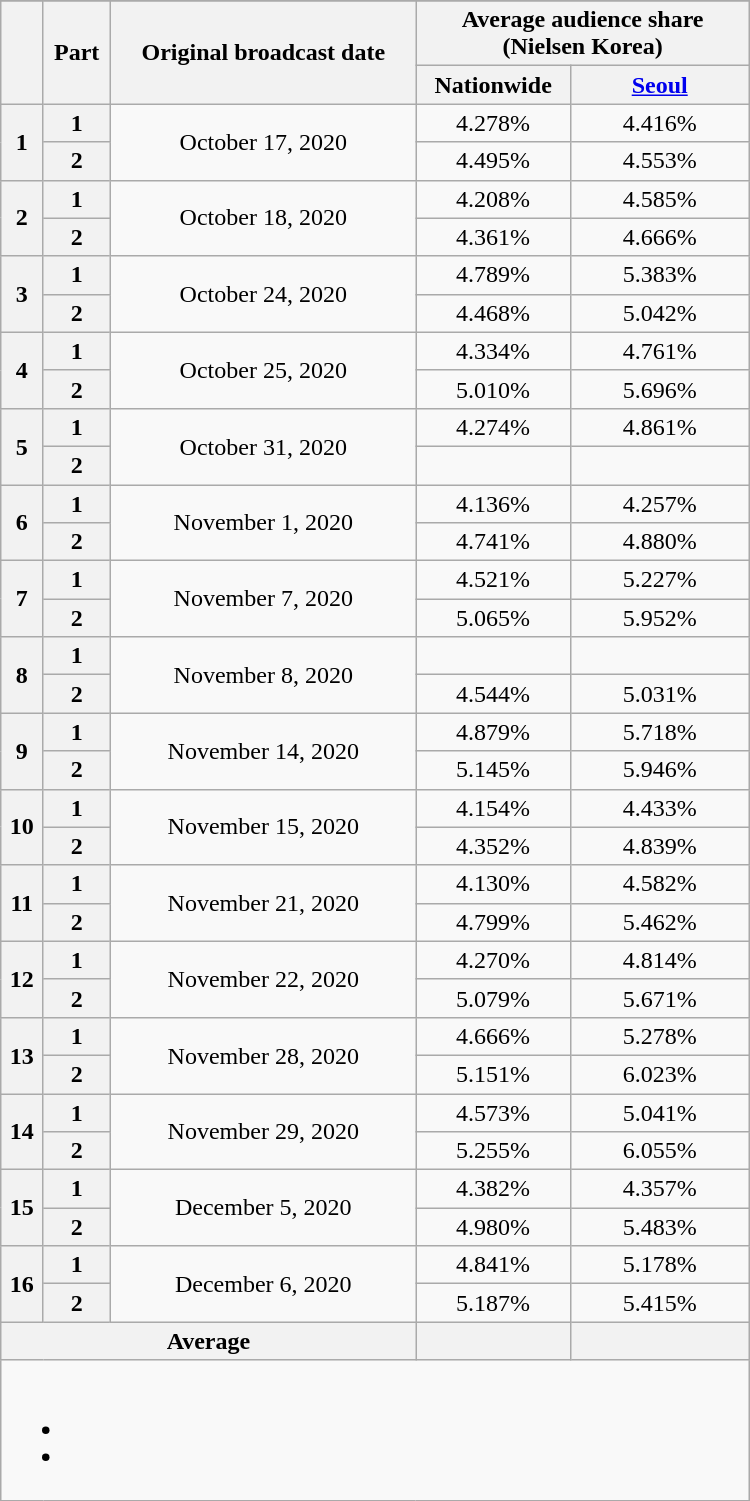<table class="wikitable" style="text-align:center; margin-left:auto; margin-right:auto; width:500px">
<tr>
</tr>
<tr>
<th rowspan="2"></th>
<th rowspan="2">Part</th>
<th rowspan="2">Original broadcast date</th>
<th colspan="2">Average audience share<br>(Nielsen Korea)</th>
</tr>
<tr>
<th scope="width:7em">Nationwide</th>
<th style="width:7em"><a href='#'>Seoul</a></th>
</tr>
<tr>
<th rowspan="2">1</th>
<th>1</th>
<td rowspan="2">October 17, 2020</td>
<td>4.278% </td>
<td>4.416% </td>
</tr>
<tr>
<th>2</th>
<td>4.495% </td>
<td>4.553% </td>
</tr>
<tr>
<th rowspan="2">2</th>
<th>1</th>
<td rowspan="2">October 18, 2020</td>
<td>4.208% </td>
<td>4.585% </td>
</tr>
<tr>
<th>2</th>
<td>4.361% </td>
<td>4.666% </td>
</tr>
<tr>
<th rowspan="2">3</th>
<th>1</th>
<td rowspan="2">October 24, 2020</td>
<td>4.789% </td>
<td>5.383% </td>
</tr>
<tr>
<th>2</th>
<td>4.468% </td>
<td>5.042% </td>
</tr>
<tr>
<th rowspan="2">4</th>
<th>1</th>
<td rowspan="2">October 25, 2020</td>
<td>4.334% </td>
<td>4.761% </td>
</tr>
<tr>
<th>2</th>
<td>5.010% </td>
<td>5.696% </td>
</tr>
<tr>
<th rowspan="2">5</th>
<th>1</th>
<td rowspan="2">October 31, 2020</td>
<td>4.274% </td>
<td>4.861% </td>
</tr>
<tr>
<th>2</th>
<td><strong></strong> </td>
<td><strong></strong> </td>
</tr>
<tr>
<th rowspan="2">6</th>
<th>1</th>
<td rowspan="2">November 1, 2020</td>
<td>4.136% </td>
<td>4.257% </td>
</tr>
<tr>
<th>2</th>
<td>4.741% </td>
<td>4.880% </td>
</tr>
<tr>
<th rowspan="2">7</th>
<th>1</th>
<td rowspan="2">November 7, 2020</td>
<td>4.521% </td>
<td>5.227% </td>
</tr>
<tr>
<th>2</th>
<td>5.065% </td>
<td>5.952% </td>
</tr>
<tr>
<th rowspan="2">8</th>
<th>1</th>
<td rowspan="2">November 8, 2020</td>
<td><strong></strong> </td>
<td><strong></strong> </td>
</tr>
<tr>
<th>2</th>
<td>4.544% </td>
<td>5.031% </td>
</tr>
<tr>
<th rowspan="2">9</th>
<th>1</th>
<td rowspan="2">November 14, 2020</td>
<td>4.879% </td>
<td>5.718% </td>
</tr>
<tr>
<th>2</th>
<td>5.145% </td>
<td>5.946% </td>
</tr>
<tr>
<th rowspan="2">10</th>
<th>1</th>
<td rowspan="2">November 15, 2020</td>
<td>4.154% </td>
<td>4.433% </td>
</tr>
<tr>
<th>2</th>
<td>4.352% </td>
<td>4.839% </td>
</tr>
<tr>
<th rowspan="2">11</th>
<th>1</th>
<td rowspan="2">November 21, 2020</td>
<td>4.130% </td>
<td>4.582% </td>
</tr>
<tr>
<th>2</th>
<td>4.799% </td>
<td>5.462% </td>
</tr>
<tr>
<th rowspan="2">12</th>
<th>1</th>
<td rowspan="2">November 22, 2020</td>
<td>4.270% </td>
<td>4.814% </td>
</tr>
<tr>
<th>2</th>
<td>5.079% </td>
<td>5.671% </td>
</tr>
<tr>
<th rowspan="2">13</th>
<th>1</th>
<td rowspan="2">November 28, 2020</td>
<td>4.666% </td>
<td>5.278% </td>
</tr>
<tr>
<th>2</th>
<td>5.151% </td>
<td>6.023% </td>
</tr>
<tr>
<th rowspan="2">14</th>
<th>1</th>
<td rowspan="2">November 29, 2020</td>
<td>4.573% </td>
<td>5.041% </td>
</tr>
<tr>
<th>2</th>
<td>5.255% </td>
<td>6.055% </td>
</tr>
<tr>
<th rowspan="2">15</th>
<th>1</th>
<td rowspan="2">December 5, 2020</td>
<td>4.382% </td>
<td>4.357% </td>
</tr>
<tr>
<th>2</th>
<td>4.980% </td>
<td>5.483% </td>
</tr>
<tr>
<th rowspan="2">16</th>
<th>1</th>
<td rowspan="2">December 6, 2020</td>
<td>4.841% </td>
<td>5.178% </td>
</tr>
<tr>
<th>2</th>
<td>5.187% </td>
<td>5.415% </td>
</tr>
<tr>
<th colspan="3">Average</th>
<th></th>
<th></th>
</tr>
<tr>
<td colspan="7"><br><ul><li></li><li></li></ul></td>
</tr>
</table>
